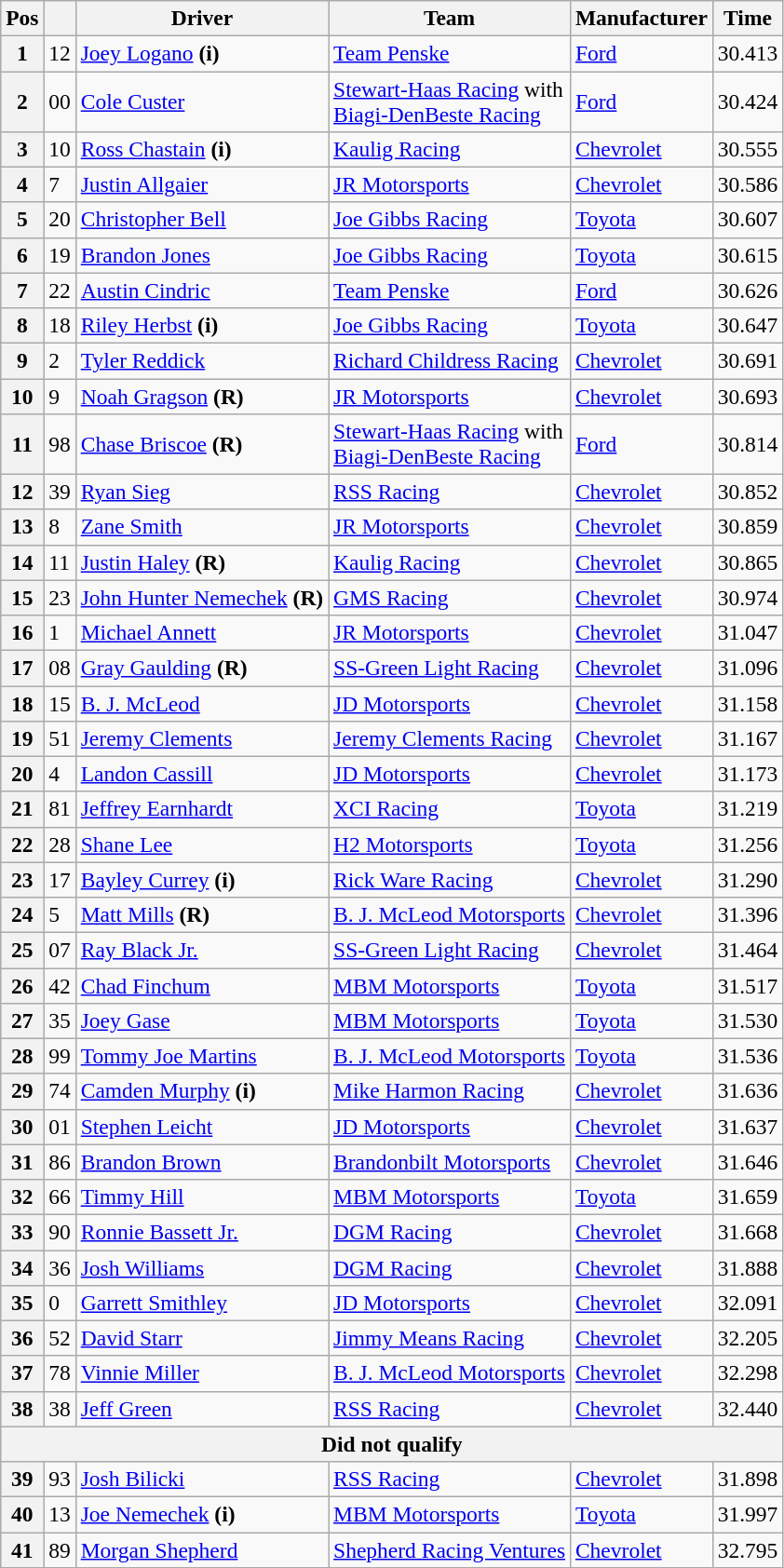<table class="wikitable" style="font-size:98%">
<tr>
<th>Pos</th>
<th></th>
<th>Driver</th>
<th>Team</th>
<th>Manufacturer</th>
<th>Time</th>
</tr>
<tr>
<th>1</th>
<td>12</td>
<td><a href='#'>Joey Logano</a> <strong>(i)</strong></td>
<td><a href='#'>Team Penske</a></td>
<td><a href='#'>Ford</a></td>
<td>30.413</td>
</tr>
<tr>
<th>2</th>
<td>00</td>
<td><a href='#'>Cole Custer</a></td>
<td><a href='#'>Stewart-Haas Racing</a> with <br> <a href='#'>Biagi-DenBeste Racing</a></td>
<td><a href='#'>Ford</a></td>
<td>30.424</td>
</tr>
<tr>
<th>3</th>
<td>10</td>
<td><a href='#'>Ross Chastain</a> <strong>(i)</strong></td>
<td><a href='#'>Kaulig Racing</a></td>
<td><a href='#'>Chevrolet</a></td>
<td>30.555</td>
</tr>
<tr>
<th>4</th>
<td>7</td>
<td><a href='#'>Justin Allgaier</a></td>
<td><a href='#'>JR Motorsports</a></td>
<td><a href='#'>Chevrolet</a></td>
<td>30.586</td>
</tr>
<tr>
<th>5</th>
<td>20</td>
<td><a href='#'>Christopher Bell</a></td>
<td><a href='#'>Joe Gibbs Racing</a></td>
<td><a href='#'>Toyota</a></td>
<td>30.607</td>
</tr>
<tr>
<th>6</th>
<td>19</td>
<td><a href='#'>Brandon Jones</a></td>
<td><a href='#'>Joe Gibbs Racing</a></td>
<td><a href='#'>Toyota</a></td>
<td>30.615</td>
</tr>
<tr>
<th>7</th>
<td>22</td>
<td><a href='#'>Austin Cindric</a></td>
<td><a href='#'>Team Penske</a></td>
<td><a href='#'>Ford</a></td>
<td>30.626</td>
</tr>
<tr>
<th>8</th>
<td>18</td>
<td><a href='#'>Riley Herbst</a> <strong>(i)</strong></td>
<td><a href='#'>Joe Gibbs Racing</a></td>
<td><a href='#'>Toyota</a></td>
<td>30.647</td>
</tr>
<tr>
<th>9</th>
<td>2</td>
<td><a href='#'>Tyler Reddick</a></td>
<td><a href='#'>Richard Childress Racing</a></td>
<td><a href='#'>Chevrolet</a></td>
<td>30.691</td>
</tr>
<tr>
<th>10</th>
<td>9</td>
<td><a href='#'>Noah Gragson</a> <strong>(R)</strong></td>
<td><a href='#'>JR Motorsports</a></td>
<td><a href='#'>Chevrolet</a></td>
<td>30.693</td>
</tr>
<tr>
<th>11</th>
<td>98</td>
<td><a href='#'>Chase Briscoe</a> <strong>(R)</strong></td>
<td><a href='#'>Stewart-Haas Racing</a> with <br> <a href='#'>Biagi-DenBeste Racing</a></td>
<td><a href='#'>Ford</a></td>
<td>30.814</td>
</tr>
<tr>
<th>12</th>
<td>39</td>
<td><a href='#'>Ryan Sieg</a></td>
<td><a href='#'>RSS Racing</a></td>
<td><a href='#'>Chevrolet</a></td>
<td>30.852</td>
</tr>
<tr>
<th>13</th>
<td>8</td>
<td><a href='#'>Zane Smith</a></td>
<td><a href='#'>JR Motorsports</a></td>
<td><a href='#'>Chevrolet</a></td>
<td>30.859</td>
</tr>
<tr>
<th>14</th>
<td>11</td>
<td><a href='#'>Justin Haley</a> <strong>(R)</strong></td>
<td><a href='#'>Kaulig Racing</a></td>
<td><a href='#'>Chevrolet</a></td>
<td>30.865</td>
</tr>
<tr>
<th>15</th>
<td>23</td>
<td><a href='#'>John Hunter Nemechek</a> <strong>(R)</strong></td>
<td><a href='#'>GMS Racing</a></td>
<td><a href='#'>Chevrolet</a></td>
<td>30.974</td>
</tr>
<tr>
<th>16</th>
<td>1</td>
<td><a href='#'>Michael Annett</a></td>
<td><a href='#'>JR Motorsports</a></td>
<td><a href='#'>Chevrolet</a></td>
<td>31.047</td>
</tr>
<tr>
<th>17</th>
<td>08</td>
<td><a href='#'>Gray Gaulding</a> <strong>(R)</strong></td>
<td><a href='#'>SS-Green Light Racing</a></td>
<td><a href='#'>Chevrolet</a></td>
<td>31.096</td>
</tr>
<tr>
<th>18</th>
<td>15</td>
<td><a href='#'>B. J. McLeod</a></td>
<td><a href='#'>JD Motorsports</a></td>
<td><a href='#'>Chevrolet</a></td>
<td>31.158</td>
</tr>
<tr>
<th>19</th>
<td>51</td>
<td><a href='#'>Jeremy Clements</a></td>
<td><a href='#'>Jeremy Clements Racing</a></td>
<td><a href='#'>Chevrolet</a></td>
<td>31.167</td>
</tr>
<tr>
<th>20</th>
<td>4</td>
<td><a href='#'>Landon Cassill</a></td>
<td><a href='#'>JD Motorsports</a></td>
<td><a href='#'>Chevrolet</a></td>
<td>31.173</td>
</tr>
<tr>
<th>21</th>
<td>81</td>
<td><a href='#'>Jeffrey Earnhardt</a></td>
<td><a href='#'>XCI Racing</a></td>
<td><a href='#'>Toyota</a></td>
<td>31.219</td>
</tr>
<tr>
<th>22</th>
<td>28</td>
<td><a href='#'>Shane Lee</a></td>
<td><a href='#'>H2 Motorsports</a></td>
<td><a href='#'>Toyota</a></td>
<td>31.256</td>
</tr>
<tr>
<th>23</th>
<td>17</td>
<td><a href='#'>Bayley Currey</a> <strong>(i)</strong></td>
<td><a href='#'>Rick Ware Racing</a></td>
<td><a href='#'>Chevrolet</a></td>
<td>31.290</td>
</tr>
<tr>
<th>24</th>
<td>5</td>
<td><a href='#'>Matt Mills</a> <strong>(R)</strong></td>
<td><a href='#'>B. J. McLeod Motorsports</a></td>
<td><a href='#'>Chevrolet</a></td>
<td>31.396</td>
</tr>
<tr>
<th>25</th>
<td>07</td>
<td><a href='#'>Ray Black Jr.</a></td>
<td><a href='#'>SS-Green Light Racing</a></td>
<td><a href='#'>Chevrolet</a></td>
<td>31.464</td>
</tr>
<tr>
<th>26</th>
<td>42</td>
<td><a href='#'>Chad Finchum</a></td>
<td><a href='#'>MBM Motorsports</a></td>
<td><a href='#'>Toyota</a></td>
<td>31.517</td>
</tr>
<tr>
<th>27</th>
<td>35</td>
<td><a href='#'>Joey Gase</a></td>
<td><a href='#'>MBM Motorsports</a></td>
<td><a href='#'>Toyota</a></td>
<td>31.530</td>
</tr>
<tr>
<th>28</th>
<td>99</td>
<td><a href='#'>Tommy Joe Martins</a></td>
<td><a href='#'>B. J. McLeod Motorsports</a></td>
<td><a href='#'>Toyota</a></td>
<td>31.536</td>
</tr>
<tr>
<th>29</th>
<td>74</td>
<td><a href='#'>Camden Murphy</a> <strong>(i)</strong></td>
<td><a href='#'>Mike Harmon Racing</a></td>
<td><a href='#'>Chevrolet</a></td>
<td>31.636</td>
</tr>
<tr>
<th>30</th>
<td>01</td>
<td><a href='#'>Stephen Leicht</a></td>
<td><a href='#'>JD Motorsports</a></td>
<td><a href='#'>Chevrolet</a></td>
<td>31.637</td>
</tr>
<tr>
<th>31</th>
<td>86</td>
<td><a href='#'>Brandon Brown</a></td>
<td><a href='#'>Brandonbilt Motorsports</a></td>
<td><a href='#'>Chevrolet</a></td>
<td>31.646</td>
</tr>
<tr>
<th>32</th>
<td>66</td>
<td><a href='#'>Timmy Hill</a></td>
<td><a href='#'>MBM Motorsports</a></td>
<td><a href='#'>Toyota</a></td>
<td>31.659</td>
</tr>
<tr>
<th>33</th>
<td>90</td>
<td><a href='#'>Ronnie Bassett Jr.</a></td>
<td><a href='#'>DGM Racing</a></td>
<td><a href='#'>Chevrolet</a></td>
<td>31.668</td>
</tr>
<tr>
<th>34</th>
<td>36</td>
<td><a href='#'>Josh Williams</a></td>
<td><a href='#'>DGM Racing</a></td>
<td><a href='#'>Chevrolet</a></td>
<td>31.888</td>
</tr>
<tr>
<th>35</th>
<td>0</td>
<td><a href='#'>Garrett Smithley</a></td>
<td><a href='#'>JD Motorsports</a></td>
<td><a href='#'>Chevrolet</a></td>
<td>32.091</td>
</tr>
<tr>
<th>36</th>
<td>52</td>
<td><a href='#'>David Starr</a></td>
<td><a href='#'>Jimmy Means Racing</a></td>
<td><a href='#'>Chevrolet</a></td>
<td>32.205</td>
</tr>
<tr>
<th>37</th>
<td>78</td>
<td><a href='#'>Vinnie Miller</a></td>
<td><a href='#'>B. J. McLeod Motorsports</a></td>
<td><a href='#'>Chevrolet</a></td>
<td>32.298</td>
</tr>
<tr>
<th>38</th>
<td>38</td>
<td><a href='#'>Jeff Green</a></td>
<td><a href='#'>RSS Racing</a></td>
<td><a href='#'>Chevrolet</a></td>
<td>32.440</td>
</tr>
<tr>
<th colspan="7">Did not qualify</th>
</tr>
<tr>
<th>39</th>
<td>93</td>
<td><a href='#'>Josh Bilicki</a></td>
<td><a href='#'>RSS Racing</a></td>
<td><a href='#'>Chevrolet</a></td>
<td>31.898</td>
</tr>
<tr>
<th>40</th>
<td>13</td>
<td><a href='#'>Joe Nemechek</a> <strong>(i)</strong></td>
<td><a href='#'>MBM Motorsports</a></td>
<td><a href='#'>Toyota</a></td>
<td>31.997</td>
</tr>
<tr>
<th>41</th>
<td>89</td>
<td><a href='#'>Morgan Shepherd</a></td>
<td><a href='#'>Shepherd Racing Ventures</a></td>
<td><a href='#'>Chevrolet</a></td>
<td>32.795</td>
</tr>
<tr>
</tr>
</table>
